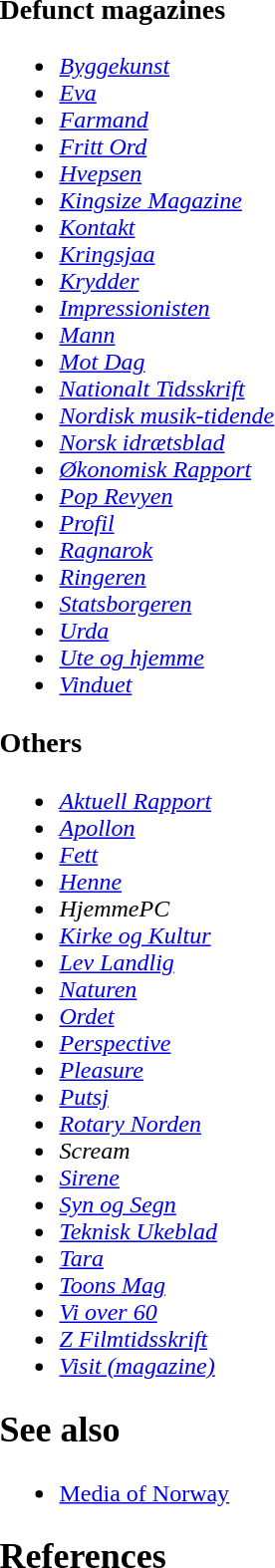<table border="0">
<tr ---->
<td valign="top"><br><h3>Defunct magazines</h3><ul><li><em><a href='#'>Byggekunst</a></em></li><li><em><a href='#'>Eva</a></em></li><li><em><a href='#'>Farmand</a></em></li><li><em><a href='#'>Fritt Ord</a></em></li><li><em><a href='#'>Hvepsen</a></em></li><li><em><a href='#'>Kingsize Magazine</a></em></li><li><em><a href='#'>Kontakt</a></em></li><li><em><a href='#'>Kringsjaa</a></em></li><li><em><a href='#'>Krydder</a></em></li><li><em><a href='#'>Impressionisten</a></em></li><li><em><a href='#'>Mann</a></em></li><li><em><a href='#'>Mot Dag</a></em></li><li><em><a href='#'>Nationalt Tidsskrift</a></em></li><li><em><a href='#'>Nordisk musik-tidende</a></em></li><li><em><a href='#'>Norsk idrætsblad</a></em></li><li><em><a href='#'>Økonomisk Rapport</a></em></li><li><em><a href='#'>Pop Revyen</a></em></li><li><em><a href='#'>Profil</a></em></li><li><em><a href='#'>Ragnarok</a></em></li><li><em><a href='#'>Ringeren</a></em></li><li><em><a href='#'>Statsborgeren</a></em></li><li><em><a href='#'>Urda</a></em></li><li><em><a href='#'>Ute og hjemme</a></em></li><li><em><a href='#'>Vinduet</a></em></li></ul><h3>Others</h3><ul><li><em><a href='#'>Aktuell Rapport</a></em></li><li><em><a href='#'>Apollon</a></em></li><li><em><a href='#'>Fett</a></em></li><li><em><a href='#'>Henne</a></em></li><li><em>HjemmePC</em></li><li><em><a href='#'>Kirke og Kultur</a></em></li><li><em><a href='#'>Lev Landlig</a></em></li><li><em><a href='#'>Naturen</a></em></li><li><em><a href='#'>Ordet</a></em></li><li><em><a href='#'>Perspective</a></em></li><li><em><a href='#'>Pleasure</a></em></li><li><em><a href='#'>Putsj</a></em></li><li><em><a href='#'>Rotary Norden</a></em></li><li><em>Scream</em></li><li><em><a href='#'>Sirene</a></em></li><li><em><a href='#'>Syn og Segn</a></em></li><li><em><a href='#'>Teknisk Ukeblad</a></em></li><li><em><a href='#'>Tara</a></em></li><li><em><a href='#'>Toons Mag</a></em></li><li><em><a href='#'>Vi over 60</a></em></li><li><em><a href='#'>Z Filmtidsskrift</a></em></li><li><em><a href='#'>Visit (magazine)</a></em></li></ul><h2>See also</h2><ul><li><a href='#'>Media of Norway</a></li></ul><h2>References</h2><br><br>

</td>
</tr>
</table>
